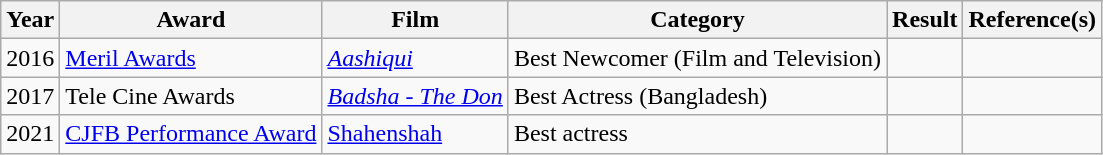<table class="wikitable">
<tr>
<th>Year</th>
<th>Award</th>
<th>Film</th>
<th>Category</th>
<th>Result</th>
<th>Reference(s)</th>
</tr>
<tr>
<td>2016</td>
<td><a href='#'>Meril Awards</a></td>
<td><em><a href='#'>Aashiqui</a></em></td>
<td>Best Newcomer (Film and Television)</td>
<td></td>
<td></td>
</tr>
<tr>
<td>2017</td>
<td>Tele Cine Awards</td>
<td><em><a href='#'>Badsha - The Don</a></em></td>
<td>Best Actress (Bangladesh)</td>
<td></td>
<td></td>
</tr>
<tr>
<td>2021</td>
<td><a href='#'>CJFB Performance Award</a></td>
<td><a href='#'>Shahenshah</a></td>
<td>Best actress</td>
<td></td>
<td></td>
</tr>
</table>
